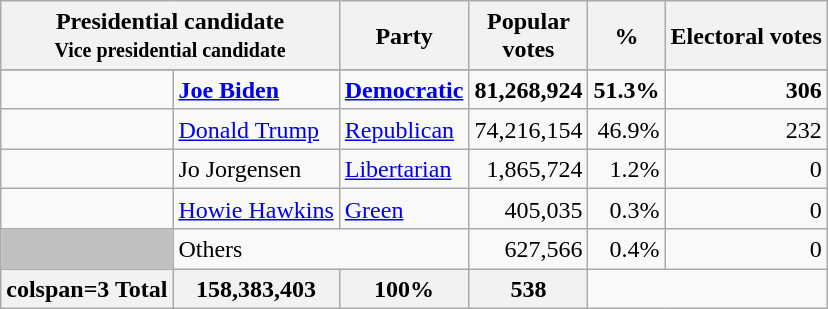<table class="wikitable" style="text-align:right; line-height:1.2">
<tr>
<th colspan=2>Presidential candidate<br><small>Vice presidential candidate</small></th>
<th>Party</th>
<th>Popular<br>votes</th>
<th>%</th>
<th>Electoral votes</th>
</tr>
<tr>
</tr>
<tr style=font-weight:bold>
<td style=background:></td>
<td align=left><a href='#'>Joe Biden</a><br></td>
<td align=left><a href='#'>Democratic</a></td>
<td>81,268,924</td>
<td>51.3%</td>
<td>306</td>
</tr>
<tr>
<td style=background-color:></td>
<td align=left><a href='#'>Donald Trump</a> <br></td>
<td align=left><a href='#'>Republican</a></td>
<td>74,216,154</td>
<td>46.9%</td>
<td>232</td>
</tr>
<tr>
<td style=background:></td>
<td align=left>Jo Jorgensen<br></td>
<td align=left><a href='#'>Libertarian</a></td>
<td>1,865,724</td>
<td>1.2%</td>
<td>0</td>
</tr>
<tr>
<td style=background:></td>
<td align=left><a href='#'>Howie Hawkins</a><br></td>
<td align=left><a href='#'>Green</a></td>
<td>405,035</td>
<td>0.3%</td>
<td>0</td>
</tr>
<tr>
<td bgcolor=#C0C0C0></td>
<td colspan=2 align=left>Others</td>
<td>627,566</td>
<td>0.4%</td>
<td>0</td>
</tr>
<tr>
<th>colspan=3  Total</th>
<th> 158,383,403</th>
<th> 100%</th>
<th> 538</th>
</tr>
</table>
